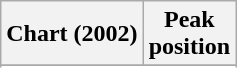<table class="wikitable sortable plainrowheaders" style="text-align:center">
<tr>
<th scope="col">Chart (2002)</th>
<th scope="col">Peak<br> position</th>
</tr>
<tr>
</tr>
<tr>
</tr>
<tr>
</tr>
<tr>
</tr>
<tr>
</tr>
</table>
